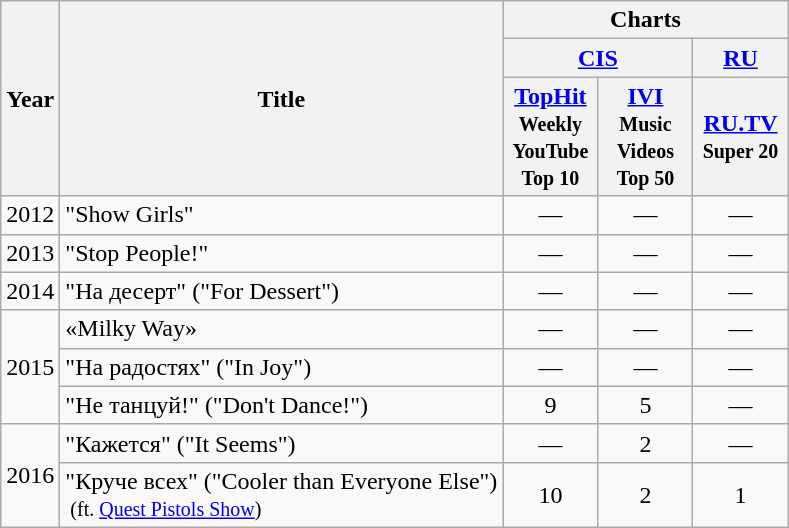<table class="wikitable">
<tr>
<th rowspan="3">Year</th>
<th rowspan="3">Title</th>
<th colspan="3">Charts</th>
</tr>
<tr>
<th colspan="2" align="center"><a href='#'>CIS</a></th>
<th colspan="1" align="center"><a href='#'>RU</a></th>
</tr>
<tr>
<th style="width:3.5em;"><a href='#'>TopHit</a><br><small>Weekly<br>YouTube<br>Top 10<br></small></th>
<th style="width:3.5em;"><a href='#'>IVI</a><br><small>Music<br>Videos<br>Top 50</small><br></th>
<th style="width:3.5em;"><a href='#'>RU.TV</a><br><small>Super 20<br></small></th>
</tr>
<tr>
<td align="center">2012</td>
<td>"Show Girls"</td>
<td align="center">—</td>
<td align="center">—</td>
<td align="center">—</td>
</tr>
<tr>
<td align="center">2013</td>
<td>"Stop People!"</td>
<td align="center">—</td>
<td align="center">—</td>
<td align="center">—</td>
</tr>
<tr>
<td rowspan="1" align="center">2014</td>
<td>"На десерт" ("For Dessert")</td>
<td align="center">—</td>
<td align="center">—</td>
<td align="center">—</td>
</tr>
<tr>
<td rowspan="3" align="center">2015</td>
<td>«Milky Way»</td>
<td align="center">—</td>
<td align="center">—</td>
<td align="center">—</td>
</tr>
<tr>
<td>"На радостях" ("In Joy")</td>
<td align="center">—</td>
<td align="center">—</td>
<td align="center">—</td>
</tr>
<tr>
<td>"Не танцуй!" ("Don't Dance!")</td>
<td align="center">9</td>
<td align="center">5</td>
<td align="center">—</td>
</tr>
<tr>
<td rowspan="3" align="center">2016</td>
<td>"Кажется" ("It Seems")</td>
<td align="center">—</td>
<td align="center">2</td>
<td align="center">—</td>
</tr>
<tr>
<td>"Круче всех" ("Cooler than Everyone Else")<br><small> (ft. <a href='#'>Quest Pistols Show</a>)</small></td>
<td align="center">10</td>
<td align="center">2</td>
<td align="center">1</td>
</tr>
</table>
